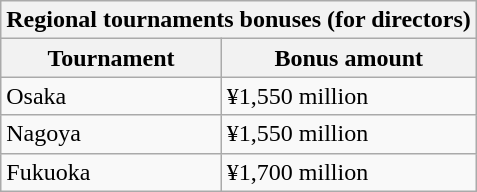<table class="wikitable">
<tr>
<th colspan="2">Regional tournaments bonuses (for directors)</th>
</tr>
<tr>
<th>Tournament</th>
<th>Bonus amount</th>
</tr>
<tr>
<td>Osaka</td>
<td>¥1,550 million</td>
</tr>
<tr>
<td>Nagoya</td>
<td>¥1,550 million</td>
</tr>
<tr>
<td>Fukuoka</td>
<td>¥1,700 million</td>
</tr>
</table>
